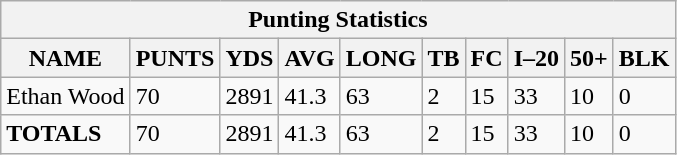<table class="wikitable sortable collapsible collapsed">
<tr>
<th colspan="12">Punting Statistics</th>
</tr>
<tr>
<th>NAME</th>
<th>PUNTS</th>
<th>YDS</th>
<th>AVG</th>
<th>LONG</th>
<th>TB</th>
<th>FC</th>
<th>I–20</th>
<th>50+</th>
<th>BLK</th>
</tr>
<tr>
<td>Ethan Wood</td>
<td>70</td>
<td>2891</td>
<td>41.3</td>
<td>63</td>
<td>2</td>
<td>15</td>
<td>33</td>
<td>10</td>
<td>0</td>
</tr>
<tr>
<td><strong>TOTALS</strong></td>
<td>70</td>
<td>2891</td>
<td>41.3</td>
<td>63</td>
<td>2</td>
<td>15</td>
<td>33</td>
<td>10</td>
<td>0</td>
</tr>
</table>
